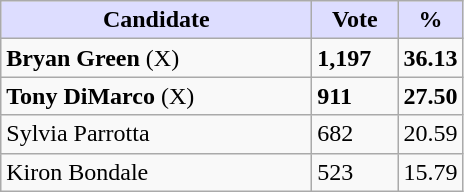<table class="wikitable">
<tr>
<th style="background:#ddf; width:200px;">Candidate</th>
<th style="background:#ddf; width:50px;">Vote</th>
<th style="background:#ddf; width:30px;">%</th>
</tr>
<tr>
<td><strong>Bryan Green</strong> (X)</td>
<td><strong>1,197</strong></td>
<td><strong>36.13</strong></td>
</tr>
<tr>
<td><strong>Tony DiMarco</strong> (X)</td>
<td><strong>911</strong></td>
<td><strong>27.50</strong></td>
</tr>
<tr>
<td>Sylvia Parrotta</td>
<td>682</td>
<td>20.59</td>
</tr>
<tr>
<td>Kiron Bondale</td>
<td>523</td>
<td>15.79</td>
</tr>
</table>
